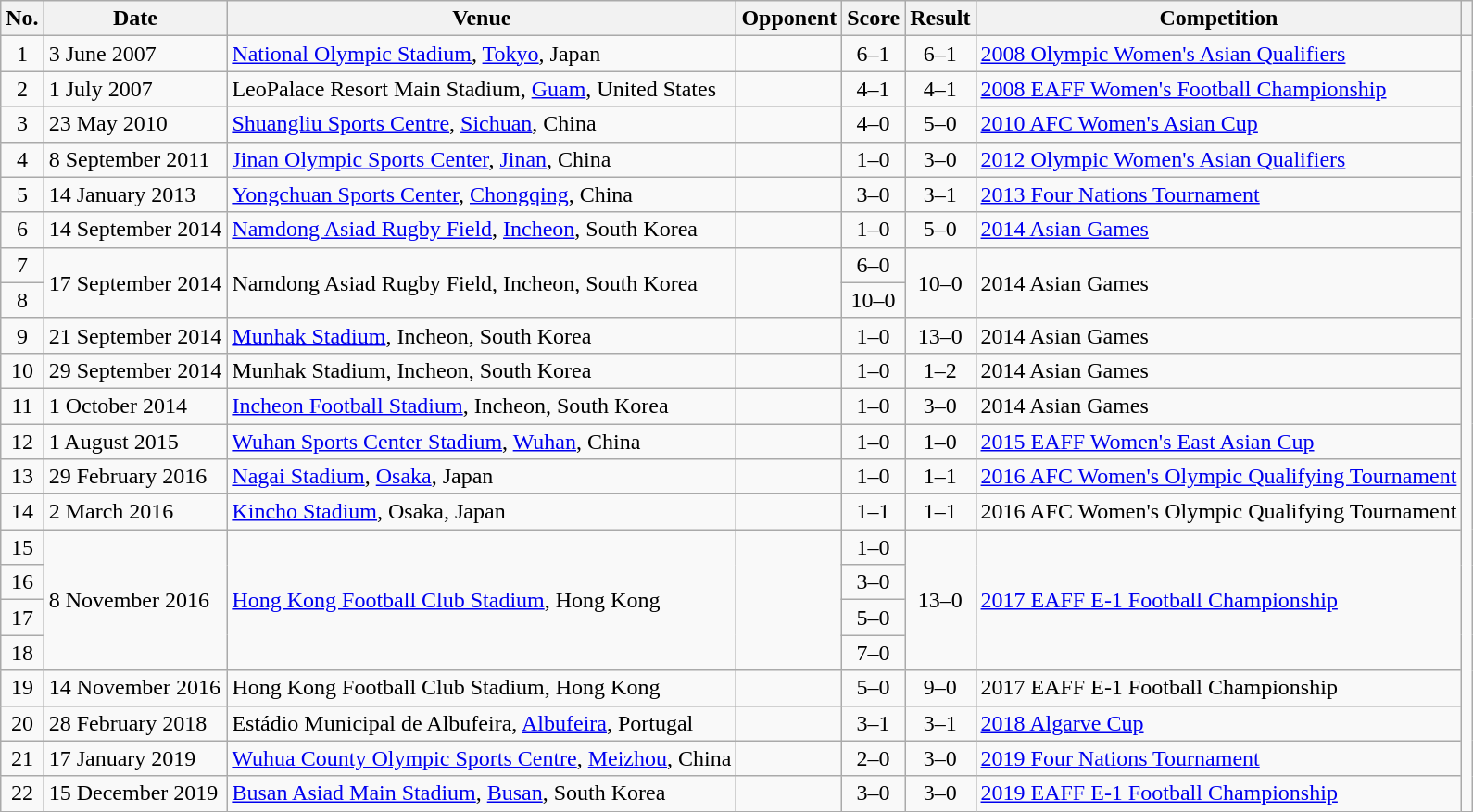<table class="wikitable sortable">
<tr>
<th scope="col">No.</th>
<th scope="col">Date</th>
<th scope="col">Venue</th>
<th scope="col">Opponent</th>
<th scope="col">Score</th>
<th scope="col">Result</th>
<th scope="col">Competition</th>
<th scope="col" class="unsortable"></th>
</tr>
<tr>
<td style="text-align:center">1</td>
<td>3 June 2007</td>
<td><a href='#'>National Olympic Stadium</a>, <a href='#'>Tokyo</a>, Japan</td>
<td></td>
<td style="text-align:center">6–1</td>
<td style="text-align:center">6–1</td>
<td><a href='#'>2008 Olympic Women's Asian Qualifiers</a></td>
<td rowspan="22"></td>
</tr>
<tr>
<td style="text-align:center">2</td>
<td>1 July 2007</td>
<td>LeoPalace Resort Main Stadium, <a href='#'>Guam</a>, United States</td>
<td></td>
<td style="text-align:center">4–1</td>
<td style="text-align:center">4–1</td>
<td><a href='#'>2008 EAFF Women's Football Championship</a></td>
</tr>
<tr>
<td style="text-align:center">3</td>
<td>23 May 2010</td>
<td><a href='#'>Shuangliu Sports Centre</a>, <a href='#'>Sichuan</a>, China</td>
<td></td>
<td style="text-align:center">4–0</td>
<td style="text-align:center">5–0</td>
<td><a href='#'>2010 AFC Women's Asian Cup</a></td>
</tr>
<tr>
<td style="text-align:center">4</td>
<td>8 September 2011</td>
<td><a href='#'>Jinan Olympic Sports Center</a>, <a href='#'>Jinan</a>, China</td>
<td></td>
<td style="text-align:center">1–0</td>
<td style="text-align:center">3–0</td>
<td><a href='#'>2012 Olympic Women's Asian Qualifiers</a></td>
</tr>
<tr>
<td style="text-align:center">5</td>
<td>14 January 2013</td>
<td><a href='#'>Yongchuan Sports Center</a>, <a href='#'>Chongqing</a>, China</td>
<td></td>
<td style="text-align:center">3–0</td>
<td style="text-align:center">3–1</td>
<td><a href='#'>2013 Four Nations Tournament</a></td>
</tr>
<tr>
<td style="text-align:center">6</td>
<td>14 September 2014</td>
<td><a href='#'>Namdong Asiad Rugby Field</a>, <a href='#'>Incheon</a>, South Korea</td>
<td></td>
<td style="text-align:center">1–0</td>
<td style="text-align:center">5–0</td>
<td><a href='#'>2014 Asian Games</a></td>
</tr>
<tr>
<td style="text-align:center">7</td>
<td rowspan="2">17 September 2014</td>
<td rowspan="2">Namdong Asiad Rugby Field, Incheon, South Korea</td>
<td rowspan="2"></td>
<td style="text-align:center">6–0</td>
<td style="text-align:center" rowspan="2">10–0</td>
<td rowspan="2">2014 Asian Games</td>
</tr>
<tr>
<td style="text-align:center">8</td>
<td style="text-align:center">10–0</td>
</tr>
<tr>
<td style="text-align:center">9</td>
<td>21 September 2014</td>
<td><a href='#'>Munhak Stadium</a>, Incheon, South Korea</td>
<td></td>
<td style="text-align:center">1–0</td>
<td style="text-align:center">13–0</td>
<td>2014 Asian Games</td>
</tr>
<tr>
<td style="text-align:center">10</td>
<td>29 September 2014</td>
<td>Munhak Stadium, Incheon, South Korea</td>
<td></td>
<td style="text-align:center">1–0</td>
<td style="text-align:center">1–2</td>
<td>2014 Asian Games</td>
</tr>
<tr>
<td style="text-align:center">11</td>
<td>1 October 2014</td>
<td><a href='#'>Incheon Football Stadium</a>, Incheon, South Korea</td>
<td></td>
<td style="text-align:center">1–0</td>
<td style="text-align:center">3–0</td>
<td>2014 Asian Games</td>
</tr>
<tr>
<td style="text-align:center">12</td>
<td>1 August 2015</td>
<td><a href='#'>Wuhan Sports Center Stadium</a>, <a href='#'>Wuhan</a>, China</td>
<td></td>
<td style="text-align:center">1–0</td>
<td style="text-align:center">1–0</td>
<td><a href='#'>2015 EAFF Women's East Asian Cup</a></td>
</tr>
<tr>
<td style="text-align:center">13</td>
<td>29 February 2016</td>
<td><a href='#'>Nagai Stadium</a>, <a href='#'>Osaka</a>, Japan</td>
<td></td>
<td style="text-align:center">1–0</td>
<td style="text-align:center">1–1</td>
<td><a href='#'>2016 AFC Women's Olympic Qualifying Tournament</a></td>
</tr>
<tr>
<td style="text-align:center">14</td>
<td>2 March 2016</td>
<td><a href='#'>Kincho Stadium</a>, Osaka, Japan</td>
<td></td>
<td style="text-align:center">1–1</td>
<td style="text-align:center">1–1</td>
<td>2016 AFC Women's Olympic Qualifying Tournament</td>
</tr>
<tr>
<td style="text-align:center">15</td>
<td rowspan="4">8 November 2016</td>
<td rowspan="4"><a href='#'>Hong Kong Football Club Stadium</a>, Hong Kong</td>
<td rowspan="4"></td>
<td style="text-align:center">1–0</td>
<td style="text-align:center" rowspan="4">13–0</td>
<td rowspan="4"><a href='#'>2017 EAFF E-1 Football Championship</a></td>
</tr>
<tr>
<td style="text-align:center">16</td>
<td style="text-align:center">3–0</td>
</tr>
<tr>
<td style="text-align:center">17</td>
<td style="text-align:center">5–0</td>
</tr>
<tr>
<td style="text-align:center">18</td>
<td style="text-align:center">7–0</td>
</tr>
<tr>
<td style="text-align:center">19</td>
<td>14 November 2016</td>
<td>Hong Kong Football Club Stadium, Hong Kong</td>
<td></td>
<td style="text-align:center">5–0</td>
<td style="text-align:center">9–0</td>
<td>2017 EAFF E-1 Football Championship</td>
</tr>
<tr>
<td style="text-align:center">20</td>
<td>28 February 2018</td>
<td>Estádio Municipal de Albufeira, <a href='#'>Albufeira</a>, Portugal</td>
<td></td>
<td style="text-align:center">3–1</td>
<td style="text-align:center">3–1</td>
<td><a href='#'>2018 Algarve Cup</a></td>
</tr>
<tr>
<td style="text-align:center">21</td>
<td>17 January 2019</td>
<td><a href='#'>Wuhua County Olympic Sports Centre</a>, <a href='#'>Meizhou</a>, China</td>
<td></td>
<td style="text-align:center">2–0</td>
<td style="text-align:center">3–0</td>
<td><a href='#'>2019 Four Nations Tournament</a></td>
</tr>
<tr>
<td style="text-align:center">22</td>
<td>15 December 2019</td>
<td><a href='#'>Busan Asiad Main Stadium</a>, <a href='#'>Busan</a>, South Korea</td>
<td></td>
<td style="text-align:center">3–0</td>
<td style="text-align:center">3–0</td>
<td><a href='#'>2019 EAFF E-1 Football Championship</a></td>
</tr>
</table>
